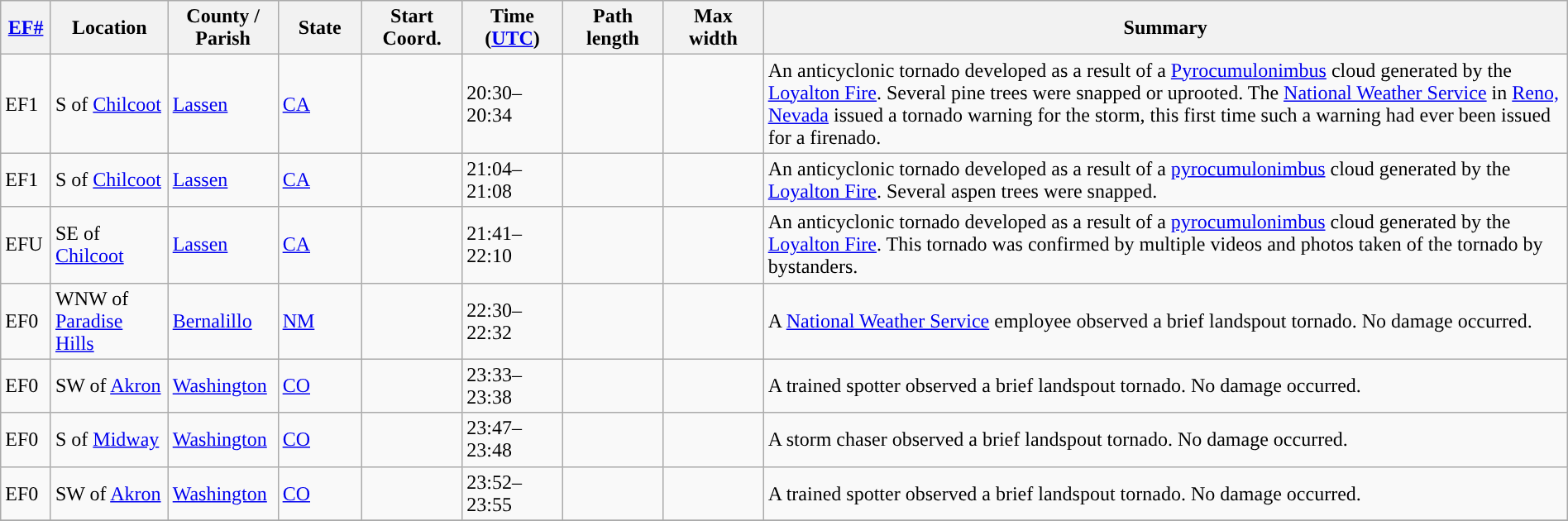<table class="wikitable sortable" style="width:100%;">
<tr>
<th scope="col"  style="width:3%; text-align:center;"><a href='#'>EF#</a></th>
<th scope="col"  style="width:7%; text-align:center;" class="unsortable">Location</th>
<th scope="col"  style="width:6%; text-align:center;" class="unsortable">County / Parish</th>
<th scope="col"  style="width:5%; text-align:center;">State</th>
<th scope="col"  style="width:6%; text-align:center;">Start Coord.</th>
<th scope="col"  style="width:6%; text-align:center;">Time (<a href='#'>UTC</a>)</th>
<th scope="col"  style="width:6%; text-align:center;">Path length</th>
<th scope="col"  style="width:6%; text-align:center;">Max width</th>
<th scope="col" class="unsortable" style="width:48%; text-align:center;">Summary</th>
</tr>
<tr>
<td>EF1</td>
<td>S of <a href='#'>Chilcoot</a></td>
<td><a href='#'>Lassen</a></td>
<td><a href='#'>CA</a></td>
<td></td>
<td>20:30–20:34</td>
<td></td>
<td></td>
<td>An anticyclonic tornado developed as a result of a <a href='#'>Pyrocumulonimbus</a> cloud generated by the <a href='#'>Loyalton Fire</a>. Several pine trees were snapped or uprooted. The <a href='#'>National Weather Service</a> in <a href='#'>Reno, Nevada</a> issued a tornado warning for the storm, this first time such a warning had ever been issued for a firenado.</td>
</tr>
<tr>
<td>EF1</td>
<td>S of <a href='#'>Chilcoot</a></td>
<td><a href='#'>Lassen</a></td>
<td><a href='#'>CA</a></td>
<td></td>
<td>21:04–21:08</td>
<td></td>
<td></td>
<td>An anticyclonic tornado developed as a result of a <a href='#'>pyrocumulonimbus</a> cloud generated by the <a href='#'>Loyalton Fire</a>. Several aspen trees were snapped.</td>
</tr>
<tr>
<td>EFU</td>
<td>SE of <a href='#'>Chilcoot</a></td>
<td><a href='#'>Lassen</a></td>
<td><a href='#'>CA</a></td>
<td></td>
<td>21:41–22:10</td>
<td></td>
<td></td>
<td>An anticyclonic tornado developed as a result of a <a href='#'>pyrocumulonimbus</a> cloud generated by the <a href='#'>Loyalton Fire</a>. This tornado was confirmed by multiple videos and photos taken of the tornado by bystanders.</td>
</tr>
<tr>
<td>EF0</td>
<td>WNW of <a href='#'>Paradise Hills</a></td>
<td><a href='#'>Bernalillo</a></td>
<td><a href='#'>NM</a></td>
<td></td>
<td>22:30–22:32</td>
<td></td>
<td></td>
<td>A <a href='#'>National Weather Service</a> employee observed a brief landspout tornado. No damage occurred.</td>
</tr>
<tr>
<td>EF0</td>
<td>SW of <a href='#'>Akron</a></td>
<td><a href='#'>Washington</a></td>
<td><a href='#'>CO</a></td>
<td></td>
<td>23:33–23:38</td>
<td></td>
<td></td>
<td>A trained spotter observed a brief landspout tornado. No damage occurred.</td>
</tr>
<tr>
<td>EF0</td>
<td>S of <a href='#'>Midway</a></td>
<td><a href='#'>Washington</a></td>
<td><a href='#'>CO</a></td>
<td></td>
<td>23:47–23:48</td>
<td></td>
<td></td>
<td>A storm chaser observed a brief landspout tornado. No damage occurred.</td>
</tr>
<tr>
<td>EF0</td>
<td>SW of <a href='#'>Akron</a></td>
<td><a href='#'>Washington</a></td>
<td><a href='#'>CO</a></td>
<td></td>
<td>23:52–23:55</td>
<td></td>
<td></td>
<td>A trained spotter observed a brief landspout tornado. No damage occurred.</td>
</tr>
<tr>
</tr>
</table>
